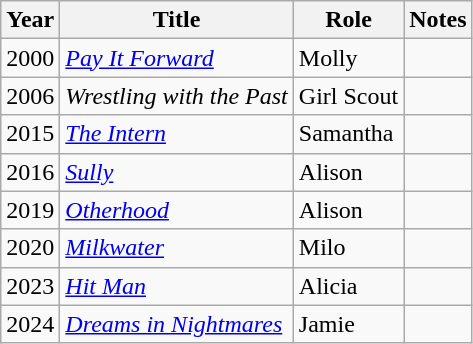<table class="wikitable sortable">
<tr>
<th>Year</th>
<th>Title</th>
<th>Role</th>
<th class="unsortable">Notes</th>
</tr>
<tr>
<td>2000</td>
<td><em><a href='#'>Pay It Forward</a></em></td>
<td>Molly</td>
<td></td>
</tr>
<tr>
<td>2006</td>
<td><em>Wrestling with the Past</em></td>
<td>Girl Scout</td>
<td></td>
</tr>
<tr>
<td>2015</td>
<td><em><a href='#'>The Intern</a></em></td>
<td>Samantha</td>
<td></td>
</tr>
<tr>
<td>2016</td>
<td><em><a href='#'>Sully</a></em></td>
<td>Alison</td>
<td></td>
</tr>
<tr>
<td>2019</td>
<td><em><a href='#'>Otherhood</a></em></td>
<td>Alison</td>
<td></td>
</tr>
<tr>
<td>2020</td>
<td><em><a href='#'>Milkwater</a></em></td>
<td>Milo</td>
<td></td>
</tr>
<tr>
<td>2023</td>
<td><em><a href='#'>Hit Man</a></em></td>
<td>Alicia</td>
<td></td>
</tr>
<tr>
<td>2024</td>
<td><em><a href='#'>Dreams in Nightmares</a></em></td>
<td>Jamie</td>
<td></td>
</tr>
</table>
